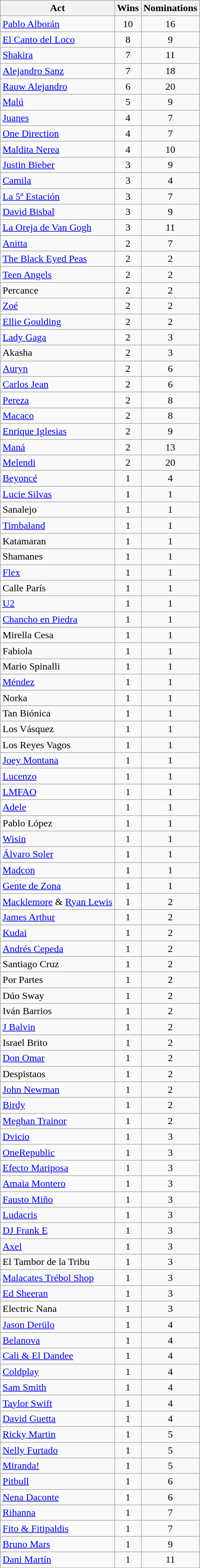<table class=wikitable>
<tr>
<th>Act</th>
<th>Wins</th>
<th>Nominations</th>
</tr>
<tr>
<td><a href='#'>Pablo Alborán</a></td>
<td align=center>10</td>
<td align=center>16</td>
</tr>
<tr>
<td><a href='#'>El Canto del Loco</a></td>
<td align=center>8</td>
<td align=center>9</td>
</tr>
<tr>
<td><a href='#'>Shakira</a></td>
<td align=center>7</td>
<td align=center>11</td>
</tr>
<tr>
<td><a href='#'>Alejandro Sanz</a></td>
<td align=center>7</td>
<td align=center>18</td>
</tr>
<tr>
<td><a href='#'>Rauw Alejandro</a></td>
<td align=center>6</td>
<td align=center>20</td>
</tr>
<tr>
<td><a href='#'>Malú</a></td>
<td align=center>5</td>
<td align=center>9</td>
</tr>
<tr>
<td><a href='#'>Juanes</a></td>
<td align=center>4</td>
<td align=center>7</td>
</tr>
<tr>
<td><a href='#'>One Direction</a></td>
<td align=center>4</td>
<td align=center>7</td>
</tr>
<tr>
<td><a href='#'>Maldita Nerea</a></td>
<td align=center>4</td>
<td align=center>10</td>
</tr>
<tr>
<td><a href='#'>Justin Bieber</a></td>
<td align=center>3</td>
<td align=center>9</td>
</tr>
<tr>
<td><a href='#'>Camila</a></td>
<td align=center>3</td>
<td align=center>4</td>
</tr>
<tr>
<td><a href='#'>La 5ª Estación</a></td>
<td align=center>3</td>
<td align=center>7</td>
</tr>
<tr>
<td><a href='#'>David Bisbal</a></td>
<td align=center>3</td>
<td align=center>9</td>
</tr>
<tr>
<td><a href='#'>La Oreja de Van Gogh</a></td>
<td align=center>3</td>
<td align=center>11</td>
</tr>
<tr>
<td><a href='#'>Anitta</a></td>
<td align=center>2</td>
<td align=center>7</td>
</tr>
<tr>
<td><a href='#'>The Black Eyed Peas</a></td>
<td align=center>2</td>
<td align=center>2</td>
</tr>
<tr>
<td><a href='#'>Teen Angels</a></td>
<td align=center>2</td>
<td align=center>2</td>
</tr>
<tr>
<td>Percance</td>
<td align=center>2</td>
<td align=center>2</td>
</tr>
<tr>
<td><a href='#'>Zoé</a></td>
<td align=center>2</td>
<td align=center>2</td>
</tr>
<tr>
<td><a href='#'>Ellie Goulding</a></td>
<td align=center>2</td>
<td align=center>2</td>
</tr>
<tr>
<td><a href='#'>Lady Gaga</a></td>
<td align=center>2</td>
<td align=center>3</td>
</tr>
<tr>
<td>Akasha</td>
<td align=center>2</td>
<td align=center>3</td>
</tr>
<tr>
<td><a href='#'>Auryn</a></td>
<td align=center>2</td>
<td align=center>6</td>
</tr>
<tr>
<td><a href='#'>Carlos Jean</a></td>
<td align=center>2</td>
<td align=center>6</td>
</tr>
<tr>
<td><a href='#'>Pereza</a></td>
<td align=center>2</td>
<td align=center>8</td>
</tr>
<tr>
<td><a href='#'>Macaco</a></td>
<td align=center>2</td>
<td align=center>8</td>
</tr>
<tr>
<td><a href='#'>Enrique Iglesias</a></td>
<td align=center>2</td>
<td align=center>9</td>
</tr>
<tr>
<td><a href='#'>Maná</a></td>
<td align=center>2</td>
<td align=center>13</td>
</tr>
<tr>
<td><a href='#'>Melendi</a></td>
<td align=center>2</td>
<td align=center>20</td>
</tr>
<tr>
<td><a href='#'>Beyoncé</a></td>
<td align=center>1</td>
<td align=center>4</td>
</tr>
<tr>
<td><a href='#'>Lucie Silvas</a></td>
<td align=center>1</td>
<td align=center>1</td>
</tr>
<tr>
<td>Sanalejo</td>
<td align=center>1</td>
<td align=center>1</td>
</tr>
<tr>
<td><a href='#'>Timbaland</a></td>
<td align=center>1</td>
<td align=center>1</td>
</tr>
<tr>
<td>Katamaran</td>
<td align=center>1</td>
<td align=center>1</td>
</tr>
<tr>
<td>Shamanes</td>
<td align=center>1</td>
<td align=center>1</td>
</tr>
<tr>
<td><a href='#'>Flex</a></td>
<td align=center>1</td>
<td align=center>1</td>
</tr>
<tr>
<td>Calle París</td>
<td align=center>1</td>
<td align=center>1</td>
</tr>
<tr>
<td><a href='#'>U2</a></td>
<td align=center>1</td>
<td align=center>1</td>
</tr>
<tr>
<td><a href='#'>Chancho en Piedra</a></td>
<td align=center>1</td>
<td align=center>1</td>
</tr>
<tr>
<td>Mirella Cesa</td>
<td align=center>1</td>
<td align=center>1</td>
</tr>
<tr>
<td>Fabiola</td>
<td align=center>1</td>
<td align=center>1</td>
</tr>
<tr>
<td>Mario Spinalli</td>
<td align=center>1</td>
<td align=center>1</td>
</tr>
<tr>
<td><a href='#'>Méndez</a></td>
<td align=center>1</td>
<td align=center>1</td>
</tr>
<tr>
<td>Norka</td>
<td align=center>1</td>
<td align=center>1</td>
</tr>
<tr>
<td>Tan Biónica</td>
<td align=center>1</td>
<td align=center>1</td>
</tr>
<tr>
<td>Los Vásquez</td>
<td align=center>1</td>
<td align=center>1</td>
</tr>
<tr>
<td>Los Reyes Vagos</td>
<td align=center>1</td>
<td align=center>1</td>
</tr>
<tr>
<td><a href='#'>Joey Montana</a></td>
<td align=center>1</td>
<td align=center>1</td>
</tr>
<tr>
<td><a href='#'>Lucenzo</a></td>
<td align=center>1</td>
<td align=center>1</td>
</tr>
<tr>
<td><a href='#'>LMFAO</a></td>
<td align=center>1</td>
<td align=center>1</td>
</tr>
<tr>
<td><a href='#'>Adele</a></td>
<td align=center>1</td>
<td align=center>1</td>
</tr>
<tr>
<td>Pablo López</td>
<td align=center>1</td>
<td align=center>1</td>
</tr>
<tr>
<td><a href='#'>Wisin</a></td>
<td align=center>1</td>
<td align=center>1</td>
</tr>
<tr>
<td><a href='#'>Álvaro Soler</a></td>
<td align=center>1</td>
<td align=center>1</td>
</tr>
<tr>
<td><a href='#'>Madcon</a></td>
<td align=center>1</td>
<td align=center>1</td>
</tr>
<tr>
<td><a href='#'>Gente de Zona</a></td>
<td align=center>1</td>
<td align=center>1</td>
</tr>
<tr>
<td><a href='#'>Macklemore</a> & <a href='#'>Ryan Lewis</a></td>
<td align=center>1</td>
<td align=center>2</td>
</tr>
<tr>
<td><a href='#'>James Arthur</a></td>
<td align=center>1</td>
<td align=center>2</td>
</tr>
<tr>
<td><a href='#'>Kudai</a></td>
<td align=center>1</td>
<td align=center>2</td>
</tr>
<tr>
<td><a href='#'>Andrés Cepeda</a></td>
<td align=center>1</td>
<td align=center>2</td>
</tr>
<tr>
<td>Santiago Cruz</td>
<td align=center>1</td>
<td align=center>2</td>
</tr>
<tr>
<td>Por Partes</td>
<td align=center>1</td>
<td align=center>2</td>
</tr>
<tr>
<td>Dúo Sway</td>
<td align=center>1</td>
<td align=center>2</td>
</tr>
<tr>
<td>Iván Barrios</td>
<td align=center>1</td>
<td align=center>2</td>
</tr>
<tr>
<td><a href='#'>J Balvin</a></td>
<td align=center>1</td>
<td align=center>2</td>
</tr>
<tr>
<td>Israel Brito</td>
<td align=center>1</td>
<td align=center>2</td>
</tr>
<tr>
<td><a href='#'>Don Omar</a></td>
<td align=center>1</td>
<td align=center>2</td>
</tr>
<tr>
<td>Despistaos</td>
<td align=center>1</td>
<td align=center>2</td>
</tr>
<tr>
<td><a href='#'>John Newman</a></td>
<td align=center>1</td>
<td align=center>2</td>
</tr>
<tr>
<td><a href='#'>Birdy</a></td>
<td align=center>1</td>
<td align=center>2</td>
</tr>
<tr>
<td><a href='#'>Meghan Trainor</a></td>
<td align=center>1</td>
<td align=center>2</td>
</tr>
<tr>
<td><a href='#'>Dvicio</a></td>
<td align=center>1</td>
<td align=center>3</td>
</tr>
<tr>
<td><a href='#'>OneRepublic</a></td>
<td align=center>1</td>
<td align=center>3</td>
</tr>
<tr>
<td><a href='#'>Efecto Mariposa</a></td>
<td align=center>1</td>
<td align=center>3</td>
</tr>
<tr>
<td><a href='#'>Amaia Montero</a></td>
<td align=center>1</td>
<td align=center>3</td>
</tr>
<tr>
<td><a href='#'>Fausto Miño</a></td>
<td align=center>1</td>
<td align=center>3</td>
</tr>
<tr>
<td><a href='#'>Ludacris</a></td>
<td align=center>1</td>
<td align=center>3</td>
</tr>
<tr>
<td><a href='#'>DJ Frank E</a></td>
<td align=center>1</td>
<td align=center>3</td>
</tr>
<tr>
<td><a href='#'>Axel</a></td>
<td align=center>1</td>
<td align=center>3</td>
</tr>
<tr>
<td>El Tambor de la Tribu</td>
<td align=center>1</td>
<td align=center>3</td>
</tr>
<tr>
<td><a href='#'>Malacates Trébol Shop</a></td>
<td align=center>1</td>
<td align=center>3</td>
</tr>
<tr>
<td><a href='#'>Ed Sheeran</a></td>
<td align=center>1</td>
<td align=center>3</td>
</tr>
<tr>
<td>Electric Nana</td>
<td align=center>1</td>
<td align=center>3</td>
</tr>
<tr>
<td><a href='#'>Jason Derülo</a></td>
<td align=center>1</td>
<td align=center>4</td>
</tr>
<tr>
<td><a href='#'>Belanova</a></td>
<td align=center>1</td>
<td align=center>4</td>
</tr>
<tr>
<td><a href='#'>Cali & El Dandee</a></td>
<td align=center>1</td>
<td align=center>4</td>
</tr>
<tr>
<td><a href='#'>Coldplay</a></td>
<td align=center>1</td>
<td align=center>4</td>
</tr>
<tr>
<td><a href='#'>Sam Smith</a></td>
<td align=center>1</td>
<td align=center>4</td>
</tr>
<tr>
<td><a href='#'>Taylor Swift</a></td>
<td align=center>1</td>
<td align=center>4</td>
</tr>
<tr>
<td><a href='#'>David Guetta</a></td>
<td align=center>1</td>
<td align=center>4</td>
</tr>
<tr>
<td><a href='#'>Ricky Martin</a></td>
<td align=center>1</td>
<td align=center>5</td>
</tr>
<tr>
<td><a href='#'>Nelly Furtado</a></td>
<td align=center>1</td>
<td align=center>5</td>
</tr>
<tr>
<td><a href='#'>Miranda!</a></td>
<td align=center>1</td>
<td align=center>5</td>
</tr>
<tr>
<td><a href='#'>Pitbull</a></td>
<td align=center>1</td>
<td align=center>6</td>
</tr>
<tr>
<td><a href='#'>Nena Daconte</a></td>
<td align=center>1</td>
<td align=center>6</td>
</tr>
<tr>
<td><a href='#'>Rihanna</a></td>
<td align=center>1</td>
<td align=center>7</td>
</tr>
<tr>
<td><a href='#'>Fito & Fitipaldis</a></td>
<td align=center>1</td>
<td align=center>7</td>
</tr>
<tr>
<td><a href='#'>Bruno Mars</a></td>
<td align=center>1</td>
<td align=center>9</td>
</tr>
<tr>
<td><a href='#'>Dani Martín</a></td>
<td align=center>1</td>
<td align=center>11</td>
</tr>
</table>
